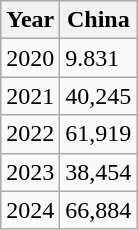<table class="wikitable">
<tr>
<th>Year</th>
<th>China</th>
</tr>
<tr>
<td>2020</td>
<td>9.831</td>
</tr>
<tr>
<td>2021</td>
<td>40,245</td>
</tr>
<tr>
<td>2022</td>
<td>61,919</td>
</tr>
<tr>
<td>2023</td>
<td>38,454</td>
</tr>
<tr>
<td>2024</td>
<td>66,884</td>
</tr>
</table>
